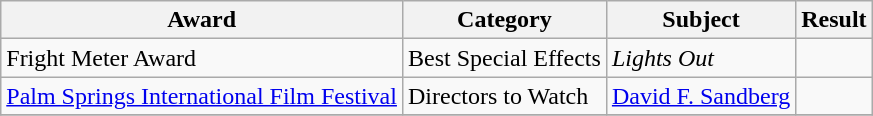<table class="wikitable">
<tr>
<th>Award</th>
<th>Category</th>
<th>Subject</th>
<th>Result</th>
</tr>
<tr>
<td>Fright Meter Award</td>
<td>Best Special Effects</td>
<td><em>Lights Out</em></td>
<td></td>
</tr>
<tr>
<td><a href='#'>Palm Springs International Film Festival</a></td>
<td>Directors to Watch</td>
<td><a href='#'>David F. Sandberg</a></td>
<td></td>
</tr>
<tr>
</tr>
</table>
